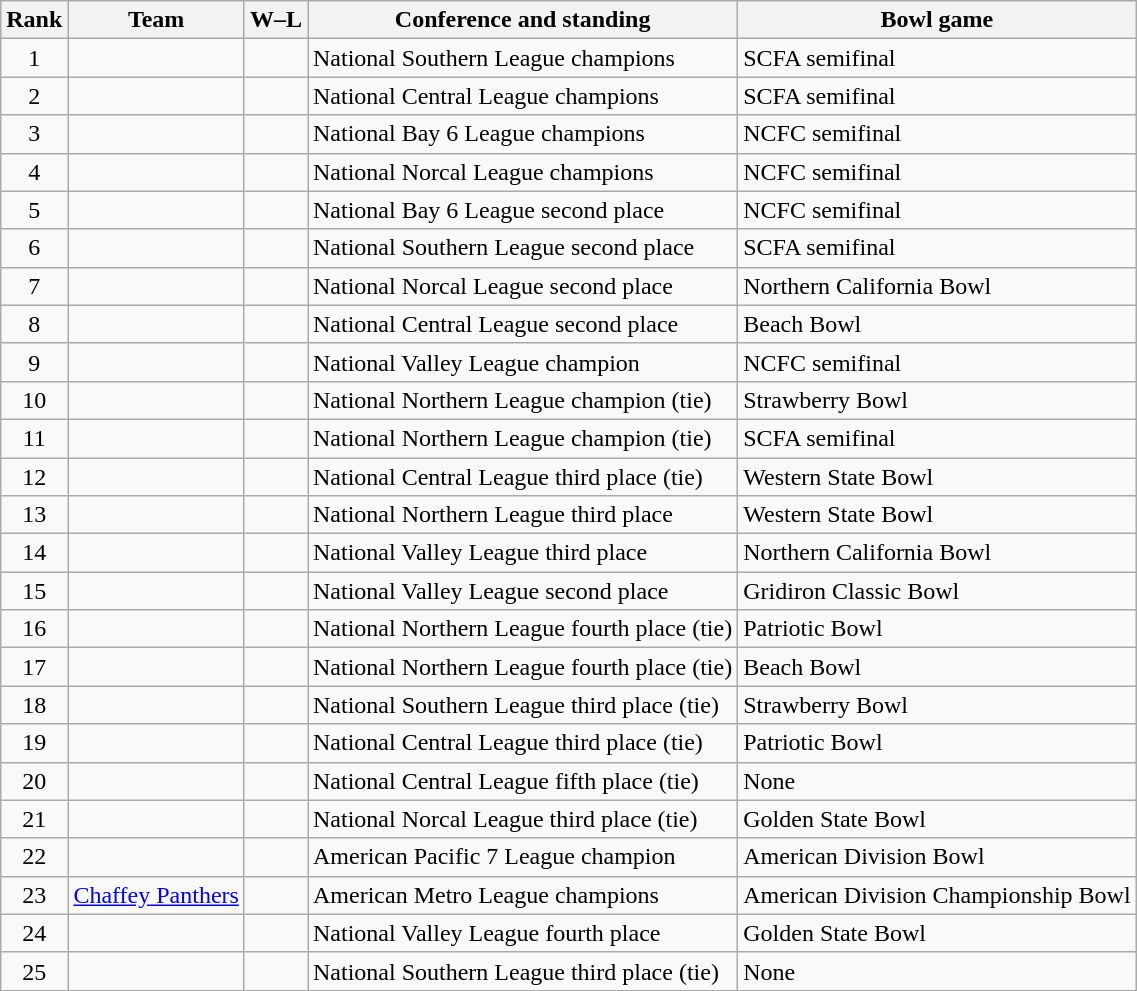<table class="wikitable sortable">
<tr>
<th>Rank</th>
<th>Team</th>
<th>W–L</th>
<th>Conference and standing</th>
<th>Bowl game</th>
</tr>
<tr>
<td align=center>1</td>
<td></td>
<td align="center"></td>
<td>National Southern League champions</td>
<td>SCFA semifinal</td>
</tr>
<tr>
<td align=center>2</td>
<td></td>
<td align="center"></td>
<td>National Central League champions</td>
<td>SCFA semifinal</td>
</tr>
<tr>
<td align=center>3</td>
<td></td>
<td align="center"></td>
<td>National Bay 6 League champions</td>
<td>NCFC semifinal</td>
</tr>
<tr>
<td align=center>4</td>
<td></td>
<td align="center"></td>
<td>National Norcal League champions</td>
<td>NCFC semifinal</td>
</tr>
<tr>
<td align=center>5</td>
<td></td>
<td align="center"></td>
<td>National Bay 6 League second place</td>
<td>NCFC semifinal</td>
</tr>
<tr>
<td align=center>6</td>
<td></td>
<td align="center"></td>
<td>National Southern League second place</td>
<td>SCFA semifinal</td>
</tr>
<tr>
<td align=center>7</td>
<td></td>
<td align="center"></td>
<td>National Norcal League second place</td>
<td>Northern California Bowl</td>
</tr>
<tr>
<td align=center>8</td>
<td></td>
<td align="center"></td>
<td>National Central League second place</td>
<td>Beach Bowl</td>
</tr>
<tr>
<td align=center>9</td>
<td></td>
<td align="center"></td>
<td>National Valley League champion</td>
<td>NCFC semifinal</td>
</tr>
<tr>
<td align=center>10</td>
<td></td>
<td align="center"></td>
<td>National Northern League champion (tie)</td>
<td>Strawberry Bowl</td>
</tr>
<tr>
<td align=center>11</td>
<td></td>
<td align="center"></td>
<td>National Northern League champion (tie)</td>
<td>SCFA semifinal</td>
</tr>
<tr>
<td align=center>12</td>
<td></td>
<td align="center"></td>
<td>National Central League third place (tie)</td>
<td>Western State Bowl</td>
</tr>
<tr>
<td align=center>13</td>
<td></td>
<td align="center"></td>
<td>National Northern League third place</td>
<td>Western State Bowl</td>
</tr>
<tr>
<td align=center>14</td>
<td></td>
<td align="center"></td>
<td>National Valley League third place</td>
<td>Northern California Bowl</td>
</tr>
<tr>
<td align=center>15</td>
<td></td>
<td align="center"></td>
<td>National Valley League second place</td>
<td>Gridiron Classic Bowl</td>
</tr>
<tr>
<td align=center>16</td>
<td></td>
<td align="center"></td>
<td>National Northern League fourth place (tie)</td>
<td>Patriotic Bowl</td>
</tr>
<tr>
<td align=center>17</td>
<td></td>
<td align="center"></td>
<td>National Northern League fourth place (tie)</td>
<td>Beach Bowl</td>
</tr>
<tr>
<td align=center>18</td>
<td></td>
<td align="center"></td>
<td>National Southern League third place (tie)</td>
<td>Strawberry Bowl</td>
</tr>
<tr>
<td align=center>19</td>
<td></td>
<td align="center"></td>
<td>National Central League third place (tie)</td>
<td>Patriotic Bowl</td>
</tr>
<tr>
<td align=center>20</td>
<td></td>
<td align="center"></td>
<td>National Central League fifth place (tie)</td>
<td>None</td>
</tr>
<tr>
<td align=center>21</td>
<td></td>
<td align="center"></td>
<td>National Norcal League third place (tie)</td>
<td>Golden State Bowl</td>
</tr>
<tr>
<td align=center>22</td>
<td></td>
<td align="center"></td>
<td>American Pacific 7 League champion</td>
<td>American Division Bowl</td>
</tr>
<tr>
<td align=center>23</td>
<td><a href='#'>Chaffey Panthers</a></td>
<td align="center"></td>
<td>American Metro League champions</td>
<td>American Division Championship Bowl</td>
</tr>
<tr>
<td align=center>24</td>
<td></td>
<td align="center"></td>
<td>National Valley League fourth place</td>
<td>Golden State Bowl</td>
</tr>
<tr>
<td align=center>25</td>
<td></td>
<td align="center"></td>
<td>National Southern League third place (tie)</td>
<td>None</td>
</tr>
</table>
